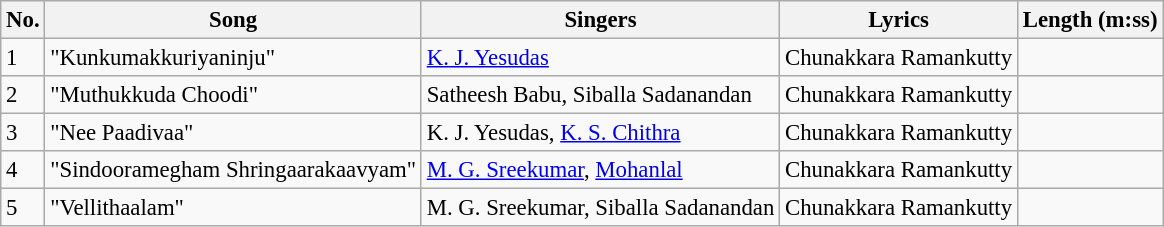<table class="wikitable" style="font-size:95%;">
<tr>
<th>No.</th>
<th>Song</th>
<th>Singers</th>
<th>Lyrics</th>
<th>Length (m:ss)</th>
</tr>
<tr>
<td>1</td>
<td>"Kunkumakkuriyaninju"</td>
<td><a href='#'>K. J. Yesudas</a></td>
<td>Chunakkara Ramankutty</td>
<td></td>
</tr>
<tr>
<td>2</td>
<td>"Muthukkuda Choodi"</td>
<td>Satheesh Babu, Siballa Sadanandan</td>
<td>Chunakkara Ramankutty</td>
<td></td>
</tr>
<tr>
<td>3</td>
<td>"Nee Paadivaa"</td>
<td>K. J. Yesudas, <a href='#'>K. S. Chithra</a></td>
<td>Chunakkara Ramankutty</td>
<td></td>
</tr>
<tr>
<td>4</td>
<td>"Sindooramegham Shringaarakaavyam"</td>
<td><a href='#'>M. G. Sreekumar</a>, <a href='#'>Mohanlal</a></td>
<td>Chunakkara Ramankutty</td>
<td></td>
</tr>
<tr>
<td>5</td>
<td>"Vellithaalam"</td>
<td>M. G. Sreekumar, Siballa Sadanandan</td>
<td>Chunakkara Ramankutty</td>
<td></td>
</tr>
</table>
